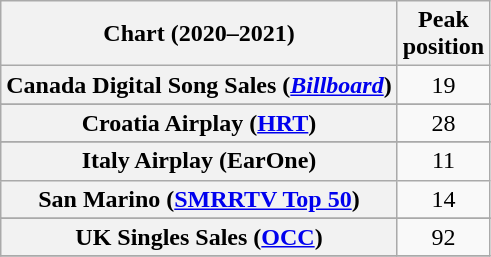<table class="wikitable sortable plainrowheaders" style="text-align:center">
<tr>
<th scope="col">Chart (2020–2021)</th>
<th scope="col">Peak<br> position</th>
</tr>
<tr>
<th scope="row">Canada Digital Song Sales (<a href='#'><em>Billboard</em></a>)</th>
<td>19</td>
</tr>
<tr>
</tr>
<tr>
<th scope="row">Croatia Airplay (<a href='#'>HRT</a>)</th>
<td>28</td>
</tr>
<tr>
</tr>
<tr>
</tr>
<tr>
<th scope="row">Italy Airplay (EarOne)</th>
<td>11</td>
</tr>
<tr>
<th scope="row">San Marino (<a href='#'>SMRRTV Top 50</a>)</th>
<td>14</td>
</tr>
<tr>
</tr>
<tr>
</tr>
<tr>
<th scope="row">UK Singles Sales (<a href='#'>OCC</a>)</th>
<td>92</td>
</tr>
<tr>
</tr>
</table>
